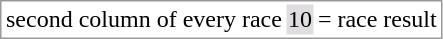<table border="0" style="border: 1px solid #999; background-color:#FFFFFF; text-align:center">
<tr>
<td>second column of every race</td>
<td style="background:#DFDDDF;">10</td>
<td>= race result</td>
</tr>
</table>
